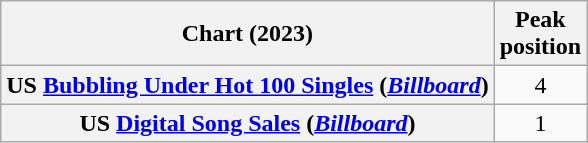<table class="wikitable sortable plainrowheaders" style="text-align:center">
<tr>
<th scope="col">Chart (2023)</th>
<th scope="col">Peak<br>position</th>
</tr>
<tr>
<th scope="row">US <a href='#'>Bubbling Under Hot 100 Singles</a> (<em><a href='#'>Billboard</a></em>)</th>
<td>4</td>
</tr>
<tr>
<th scope="row">US <a href='#'>Digital Song Sales</a> (<em><a href='#'>Billboard</a></em>)</th>
<td>1</td>
</tr>
</table>
